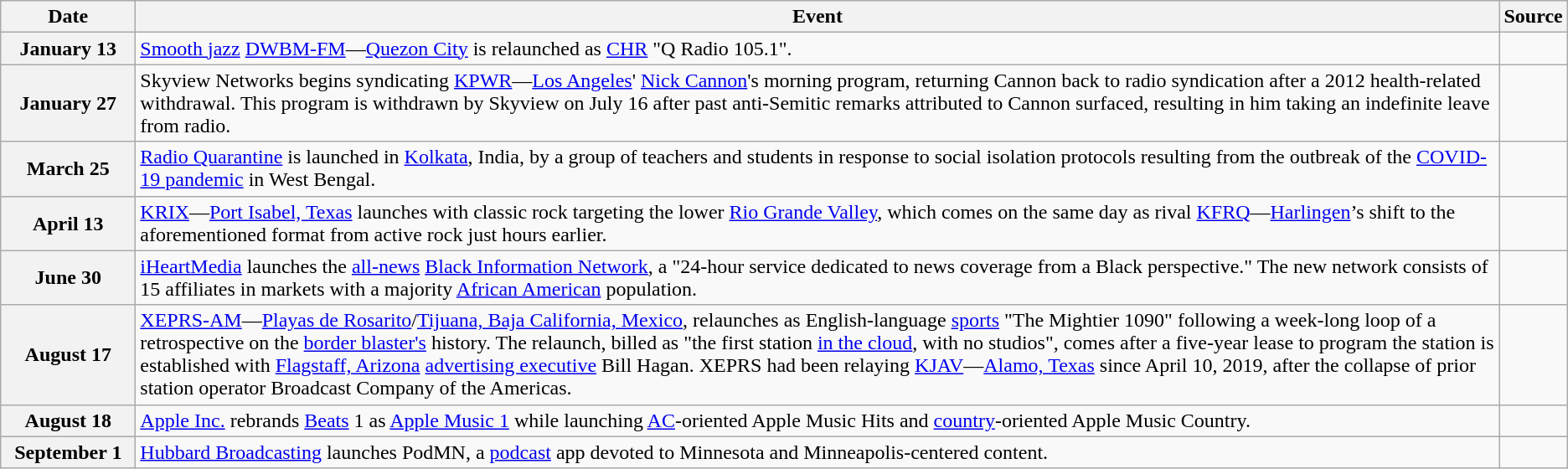<table class="wikitable">
<tr>
<th width=100>Date</th>
<th>Event</th>
<th>Source</th>
</tr>
<tr>
<th>January 13</th>
<td><a href='#'>Smooth jazz</a> <a href='#'>DWBM-FM</a>—<a href='#'>Quezon City</a> is relaunched as <a href='#'>CHR</a> "Q Radio 105.1".</td>
<td></td>
</tr>
<tr>
<th>January 27</th>
<td>Skyview Networks begins syndicating <a href='#'>KPWR</a>—<a href='#'>Los Angeles</a>' <a href='#'>Nick Cannon</a>'s morning program, returning Cannon back to radio syndication after a 2012 health-related withdrawal. This program is withdrawn by Skyview on July 16 after past anti-Semitic remarks attributed to Cannon surfaced, resulting in him taking an indefinite leave from radio.</td>
<td></td>
</tr>
<tr>
<th>March 25</th>
<td><a href='#'>Radio Quarantine</a> is launched in <a href='#'>Kolkata</a>, India, by a group of teachers and students in response to social isolation protocols resulting from the outbreak of the <a href='#'>COVID-19 pandemic</a> in West Bengal.</td>
<td></td>
</tr>
<tr>
<th>April 13</th>
<td><a href='#'>KRIX</a>—<a href='#'>Port Isabel, Texas</a> launches with classic rock targeting the lower <a href='#'>Rio Grande Valley</a>, which comes on the same day as rival <a href='#'>KFRQ</a>—<a href='#'>Harlingen</a>’s shift to the aforementioned format from active rock just hours earlier.</td>
<td></td>
</tr>
<tr>
<th>June 30</th>
<td><a href='#'>iHeartMedia</a> launches the <a href='#'>all-news</a> <a href='#'>Black Information Network</a>, a "24-hour service dedicated to news coverage from a Black perspective." The new network consists of 15 affiliates in markets with a majority <a href='#'>African American</a> population.</td>
<td></td>
</tr>
<tr>
<th>August 17</th>
<td><a href='#'>XEPRS-AM</a>—<a href='#'>Playas de Rosarito</a>/<a href='#'>Tijuana, Baja California, Mexico</a>, relaunches as English-language <a href='#'>sports</a> "The Mightier 1090" following a week-long loop of a retrospective on the <a href='#'>border blaster's</a> history. The relaunch, billed as "the first station <a href='#'>in the cloud</a>, with no studios", comes after a five-year lease to program the station is established with <a href='#'>Flagstaff, Arizona</a> <a href='#'>advertising executive</a> Bill Hagan. XEPRS had been relaying <a href='#'>KJAV</a>—<a href='#'>Alamo, Texas</a> since April 10, 2019, after the collapse of prior station operator Broadcast Company of the Americas.</td>
<td></td>
</tr>
<tr>
<th>August 18</th>
<td><a href='#'>Apple Inc.</a> rebrands <a href='#'>Beats</a> 1 as <a href='#'>Apple Music 1</a> while launching <a href='#'>AC</a>-oriented Apple Music Hits and <a href='#'>country</a>-oriented Apple Music Country.</td>
<td></td>
</tr>
<tr>
<th>September 1</th>
<td><a href='#'>Hubbard Broadcasting</a> launches PodMN, a <a href='#'>podcast</a> app devoted to Minnesota and Minneapolis-centered content.</td>
<td></td>
</tr>
</table>
